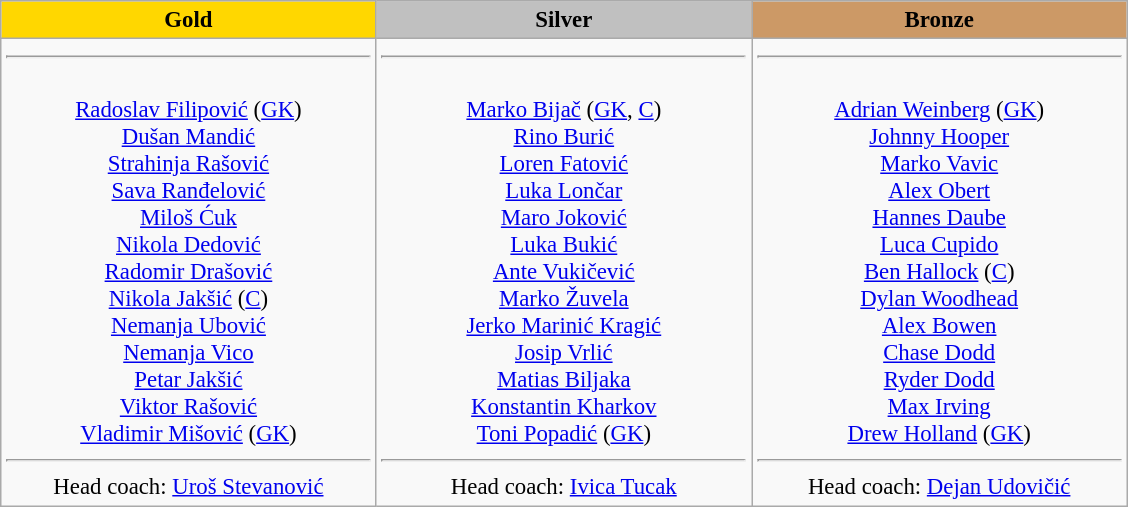<table class="wikitable" style="text-align:center; font-size: 95%;">
<tr>
<td style="width: 16em;background: gold"><strong>Gold</strong></td>
<td style="width: 16em;background: silver"><strong>Silver</strong></td>
<td style="width: 16em;background: #CC9966"><strong>Bronze</strong></td>
</tr>
<tr>
<td><hr><br><a href='#'>Radoslav Filipović</a> (<a href='#'>GK</a>)<br><a href='#'>Dušan Mandić</a><br><a href='#'>Strahinja Rašović</a><br><a href='#'>Sava Ranđelović</a><br><a href='#'>Miloš Ćuk</a><br><a href='#'>Nikola Dedović</a><br><a href='#'>Radomir Drašović</a><br><a href='#'>Nikola Jakšić</a> (<a href='#'>C</a>)<br><a href='#'>Nemanja Ubović</a><br><a href='#'>Nemanja Vico</a><br><a href='#'>Petar Jakšić</a><br><a href='#'>Viktor Rašović</a><br><a href='#'>Vladimir Mišović</a> (<a href='#'>GK</a>)<br><hr>Head coach: <a href='#'>Uroš Stevanović</a></td>
<td><hr><br><a href='#'>Marko Bijač</a> (<a href='#'>GK</a>, <a href='#'>C</a>)<br><a href='#'>Rino Burić</a><br><a href='#'>Loren Fatović</a><br><a href='#'>Luka Lončar</a><br><a href='#'>Maro Joković</a><br><a href='#'>Luka Bukić</a><br><a href='#'>Ante Vukičević</a><br><a href='#'>Marko Žuvela</a><br><a href='#'>Jerko Marinić Kragić</a><br><a href='#'>Josip Vrlić</a><br><a href='#'>Matias Biljaka</a><br><a href='#'>Konstantin Kharkov</a><br><a href='#'>Toni Popadić</a> (<a href='#'>GK</a>)<br><hr>Head coach: <a href='#'>Ivica Tucak</a></td>
<td><hr><br><a href='#'>Adrian Weinberg</a> (<a href='#'>GK</a>)<br><a href='#'>Johnny Hooper</a><br><a href='#'>Marko Vavic</a><br><a href='#'>Alex Obert</a><br><a href='#'>Hannes Daube</a><br><a href='#'>Luca Cupido</a><br><a href='#'>Ben Hallock</a> (<a href='#'>C</a>)<br><a href='#'>Dylan Woodhead</a><br><a href='#'>Alex Bowen</a><br><a href='#'>Chase Dodd</a><br><a href='#'>Ryder Dodd</a><br><a href='#'>Max Irving</a><br><a href='#'>Drew Holland</a> (<a href='#'>GK</a>)<br><hr>Head coach: <a href='#'>Dejan Udovičić</a></td>
</tr>
</table>
